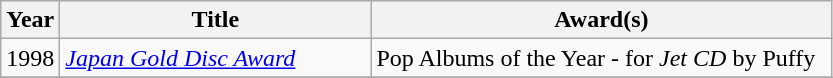<table class="wikitable">
<tr>
<th>Year</th>
<th width="200">Title</th>
<th width="300">Award(s)</th>
</tr>
<tr>
<td align="center">1998</td>
<td align="left"><em><a href='#'>Japan Gold Disc Award</a></em></td>
<td>Pop Albums of the Year -  for <em>Jet CD</em> by Puffy </td>
</tr>
<tr>
</tr>
</table>
